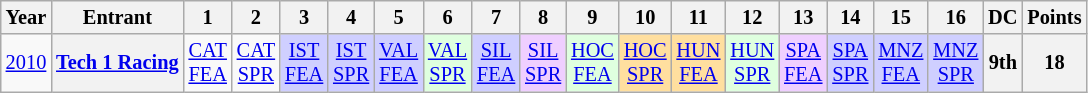<table class="wikitable" style="text-align:center; font-size:85%">
<tr>
<th>Year</th>
<th>Entrant</th>
<th>1</th>
<th>2</th>
<th>3</th>
<th>4</th>
<th>5</th>
<th>6</th>
<th>7</th>
<th>8</th>
<th>9</th>
<th>10</th>
<th>11</th>
<th>12</th>
<th>13</th>
<th>14</th>
<th>15</th>
<th>16</th>
<th>DC</th>
<th>Points</th>
</tr>
<tr>
<td><a href='#'>2010</a></td>
<th nowrap><a href='#'>Tech 1 Racing</a></th>
<td><a href='#'>CAT<br>FEA</a></td>
<td><a href='#'>CAT<br>SPR</a></td>
<td style="background:#cfcfff;"><a href='#'>IST<br>FEA</a><br></td>
<td style="background:#cfcfff;"><a href='#'>IST<br>SPR</a><br></td>
<td style="background:#cfcfff;"><a href='#'>VAL<br>FEA</a><br></td>
<td style="background:#DFFFDF;"><a href='#'>VAL<br>SPR</a><br></td>
<td style="background:#cfcfff;"><a href='#'>SIL<br>FEA</a><br></td>
<td style="background:#efcfff;"><a href='#'>SIL<br>SPR</a><br></td>
<td style="background:#DFFFDF;"><a href='#'>HOC<br>FEA</a><br></td>
<td style="background:#FFDF9F;"><a href='#'>HOC<br>SPR</a><br></td>
<td style="background:#FFDF9F;"><a href='#'>HUN<br>FEA</a><br></td>
<td style="background:#DFFFDF;"><a href='#'>HUN<br>SPR</a><br></td>
<td style="background:#efcfff;"><a href='#'>SPA<br>FEA</a><br></td>
<td style="background:#cfcfff;"><a href='#'>SPA<br>SPR</a><br></td>
<td style="background:#cfcfff;"><a href='#'>MNZ<br>FEA</a><br></td>
<td style="background:#cfcfff;"><a href='#'>MNZ<br>SPR</a><br></td>
<th>9th</th>
<th>18</th>
</tr>
</table>
